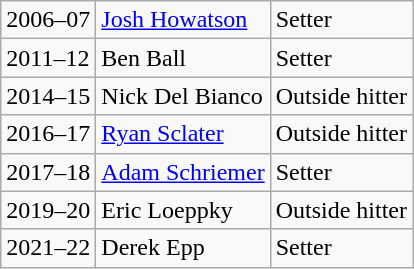<table class="wikitable">
<tr>
<td>2006–07</td>
<td><a href='#'>Josh Howatson</a></td>
<td>Setter</td>
</tr>
<tr>
<td>2011–12</td>
<td>Ben Ball</td>
<td>Setter</td>
</tr>
<tr>
<td>2014–15</td>
<td>Nick Del Bianco</td>
<td>Outside hitter</td>
</tr>
<tr>
<td>2016–17</td>
<td><a href='#'>Ryan Sclater</a></td>
<td>Outside hitter</td>
</tr>
<tr>
<td>2017–18</td>
<td><a href='#'>Adam Schriemer</a></td>
<td>Setter</td>
</tr>
<tr>
<td>2019–20</td>
<td>Eric Loeppky</td>
<td>Outside hitter</td>
</tr>
<tr>
<td>2021–22</td>
<td>Derek Epp</td>
<td>Setter</td>
</tr>
</table>
